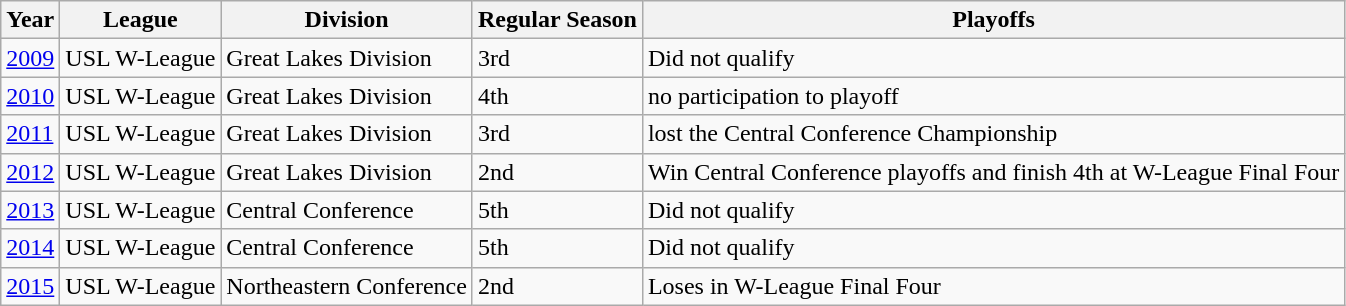<table class="wikitable">
<tr>
<th>Year</th>
<th>League</th>
<th>Division</th>
<th>Regular Season</th>
<th>Playoffs</th>
</tr>
<tr>
<td><a href='#'>2009</a></td>
<td>USL W-League</td>
<td>Great Lakes Division</td>
<td>3rd  </td>
<td>Did not qualify </td>
</tr>
<tr>
<td><a href='#'>2010</a></td>
<td>USL W-League</td>
<td>Great Lakes Division</td>
<td>4th </td>
<td>no participation to playoff </td>
</tr>
<tr>
<td><a href='#'>2011</a></td>
<td>USL W-League</td>
<td>Great Lakes Division</td>
<td>3rd</td>
<td>lost the Central Conference Championship</td>
</tr>
<tr>
<td><a href='#'>2012</a></td>
<td>USL W-League</td>
<td>Great Lakes Division</td>
<td>2nd</td>
<td>Win Central Conference playoffs and finish 4th at W-League Final Four</td>
</tr>
<tr>
<td><a href='#'>2013</a></td>
<td>USL W-League</td>
<td>Central Conference</td>
<td>5th</td>
<td>Did not qualify</td>
</tr>
<tr>
<td><a href='#'>2014</a></td>
<td>USL W-League</td>
<td>Central Conference</td>
<td>5th</td>
<td>Did not qualify</td>
</tr>
<tr>
<td><a href='#'>2015</a></td>
<td>USL W-League</td>
<td>Northeastern Conference</td>
<td>2nd</td>
<td>Loses in W-League Final Four</td>
</tr>
</table>
